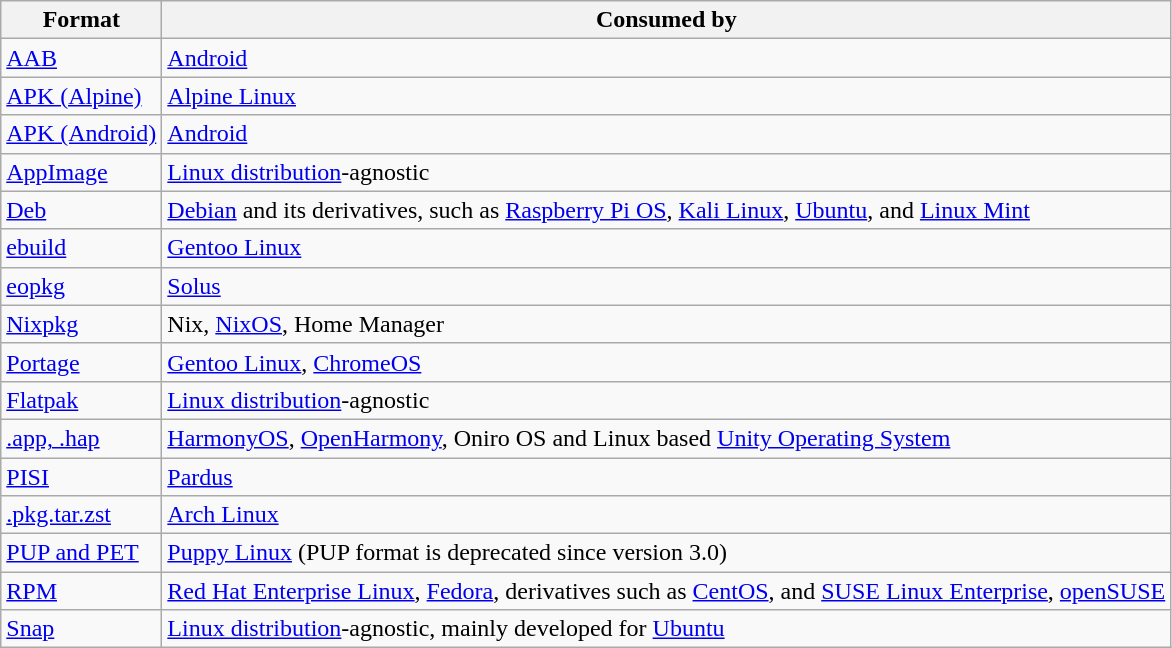<table class="wikitable">
<tr>
<th>Format</th>
<th>Consumed by</th>
</tr>
<tr>
<td><a href='#'>AAB</a></td>
<td><a href='#'>Android</a></td>
</tr>
<tr>
<td><a href='#'>APK (Alpine)</a></td>
<td><a href='#'>Alpine Linux</a></td>
</tr>
<tr>
<td><a href='#'>APK (Android)</a></td>
<td><a href='#'>Android</a></td>
</tr>
<tr>
<td><a href='#'>AppImage</a></td>
<td><a href='#'>Linux distribution</a>-agnostic</td>
</tr>
<tr>
<td><a href='#'>Deb</a></td>
<td><a href='#'>Debian</a> and its derivatives, such as <a href='#'>Raspberry Pi OS</a>, <a href='#'>Kali Linux</a>, <a href='#'>Ubuntu</a>, and <a href='#'>Linux Mint</a></td>
</tr>
<tr>
<td><a href='#'>ebuild</a></td>
<td><a href='#'>Gentoo Linux</a></td>
</tr>
<tr>
<td><a href='#'>eopkg</a></td>
<td><a href='#'>Solus</a></td>
</tr>
<tr>
<td><a href='#'>Nixpkg</a></td>
<td>Nix, <a href='#'>NixOS</a>, Home Manager</td>
</tr>
<tr>
<td><a href='#'>Portage</a></td>
<td><a href='#'>Gentoo Linux</a>, <a href='#'>ChromeOS</a></td>
</tr>
<tr>
<td><a href='#'>Flatpak</a></td>
<td><a href='#'>Linux distribution</a>-agnostic</td>
</tr>
<tr>
<td><a href='#'>.app, .hap</a></td>
<td><a href='#'>HarmonyOS</a>, <a href='#'>OpenHarmony</a>, Oniro OS and Linux based <a href='#'>Unity Operating System</a></td>
</tr>
<tr>
<td><a href='#'>PISI</a></td>
<td><a href='#'>Pardus</a></td>
</tr>
<tr>
<td><a href='#'>.pkg.tar.zst</a></td>
<td><a href='#'>Arch Linux</a></td>
</tr>
<tr>
<td><a href='#'>PUP and PET</a></td>
<td><a href='#'>Puppy Linux</a> (PUP format is deprecated since version 3.0)</td>
</tr>
<tr>
<td><a href='#'>RPM</a></td>
<td><a href='#'>Red Hat Enterprise Linux</a>, <a href='#'>Fedora</a>, derivatives such as <a href='#'>CentOS</a>, and <a href='#'>SUSE Linux Enterprise</a>, <a href='#'>openSUSE</a></td>
</tr>
<tr>
<td><a href='#'>Snap</a></td>
<td><a href='#'>Linux distribution</a>-agnostic, mainly developed for <a href='#'>Ubuntu</a></td>
</tr>
</table>
